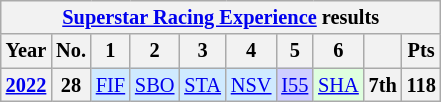<table class="wikitable" style="text-align:center; font-size:85%">
<tr>
<th colspan=10><a href='#'>Superstar Racing Experience</a> results</th>
</tr>
<tr>
<th>Year</th>
<th>No.</th>
<th>1</th>
<th>2</th>
<th>3</th>
<th>4</th>
<th>5</th>
<th>6</th>
<th></th>
<th>Pts</th>
</tr>
<tr>
<th><a href='#'>2022</a></th>
<th>28</th>
<td style="background:#CFEAFF;"><a href='#'>FIF</a><br></td>
<td style="background:#CFEAFF;"><a href='#'>SBO</a><br></td>
<td style="background:#CFEAFF;"><a href='#'>STA</a><br></td>
<td style="background:#CFEAFF;"><a href='#'>NSV</a><br></td>
<td style="background:#CFCFFF;"><a href='#'>I55</a><br></td>
<td style="background:#DFFFDF;"><a href='#'>SHA</a><br></td>
<th>7th</th>
<th>118</th>
</tr>
</table>
